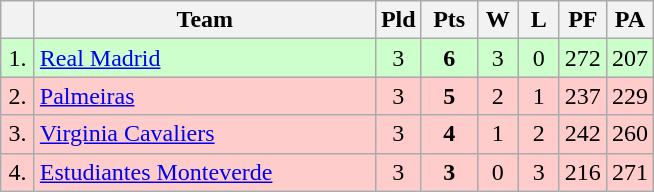<table class=wikitable style="text-align:center">
<tr>
<th width=15></th>
<th width=220>Team</th>
<th width=20>Pld</th>
<th width=30>Pts</th>
<th width=20>W</th>
<th width=20>L</th>
<th width=20>PF</th>
<th width=20>PA</th>
</tr>
<tr style="background: #ccffcc;">
<td>1.</td>
<td align=left> <a href='#'>Real Madrid</a></td>
<td>3</td>
<td><strong>6</strong></td>
<td>3</td>
<td>0</td>
<td>272</td>
<td>207</td>
</tr>
<tr style="background:#ffcccc;">
<td>2.</td>
<td align=left> <a href='#'>Palmeiras</a></td>
<td>3</td>
<td><strong>5</strong></td>
<td>2</td>
<td>1</td>
<td>237</td>
<td>229</td>
</tr>
<tr style="background:#ffcccc;">
<td>3.</td>
<td align=left> <a href='#'>Virginia Cavaliers</a></td>
<td>3</td>
<td><strong>4</strong></td>
<td>1</td>
<td>2</td>
<td>242</td>
<td>260</td>
</tr>
<tr style="background:#ffcccc;">
<td>4.</td>
<td align=left> <a href='#'>Estudiantes Monteverde</a></td>
<td>3</td>
<td><strong>3</strong></td>
<td>0</td>
<td>3</td>
<td>216</td>
<td>271</td>
</tr>
</table>
